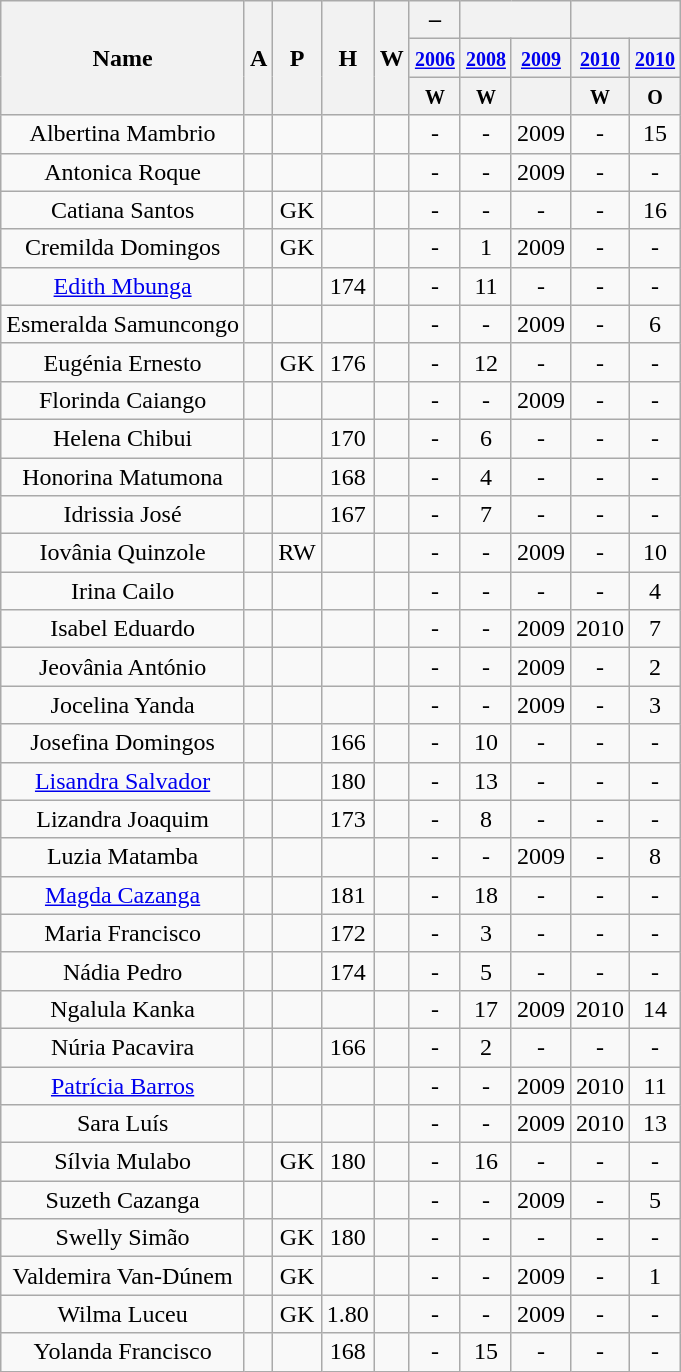<table class="wikitable plainrowheaders sortable" style="text-align:center">
<tr>
<th scope="col" rowspan="3">Name</th>
<th scope="col" rowspan="3">A</th>
<th scope="col" rowspan="3">P</th>
<th scope="col" rowspan="3">H</th>
<th scope="col" rowspan="3">W</th>
<th colspan="1">–</th>
<th colspan="2"><small></small></th>
<th colspan="2"><small></small></th>
</tr>
<tr>
<th colspan="1"><small><a href='#'>2006</a></small></th>
<th colspan="1"><small><a href='#'>2008</a></small></th>
<th colspan="1"><small><a href='#'>2009</a></small></th>
<th colspan="1"><small><a href='#'>2010</a></small></th>
<th colspan="1"><small><a href='#'>2010</a></small></th>
</tr>
<tr>
<th scope="col" rowspan="1"><small>W</small></th>
<th scope="col" rowspan="1"><small>W</small></th>
<th scope="col" rowspan="1"><small></small></th>
<th scope="col" rowspan="1"><small>W</small></th>
<th scope="col" rowspan="1"><small>O</small></th>
</tr>
<tr>
<td>Albertina Mambrio</td>
<td></td>
<td></td>
<td></td>
<td></td>
<td>-</td>
<td>-</td>
<td>2009</td>
<td>-</td>
<td>15</td>
</tr>
<tr>
<td>Antonica Roque</td>
<td></td>
<td></td>
<td></td>
<td></td>
<td>-</td>
<td>-</td>
<td>2009</td>
<td>-</td>
<td>-</td>
</tr>
<tr>
<td>Catiana Santos</td>
<td></td>
<td>GK</td>
<td></td>
<td></td>
<td>-</td>
<td>-</td>
<td>-</td>
<td>-</td>
<td>16</td>
</tr>
<tr>
<td>Cremilda Domingos</td>
<td></td>
<td>GK</td>
<td></td>
<td></td>
<td>-</td>
<td data-sort-value="01">1</td>
<td>2009</td>
<td>-</td>
<td>-</td>
</tr>
<tr>
<td><a href='#'>Edith Mbunga</a></td>
<td></td>
<td></td>
<td>174</td>
<td></td>
<td>-</td>
<td>11</td>
<td>-</td>
<td>-</td>
<td>-</td>
</tr>
<tr>
<td>Esmeralda Samuncongo</td>
<td></td>
<td></td>
<td></td>
<td></td>
<td>-</td>
<td>-</td>
<td>2009</td>
<td>-</td>
<td data-sort-value="06">6</td>
</tr>
<tr>
<td>Eugénia Ernesto</td>
<td></td>
<td>GK</td>
<td>176</td>
<td></td>
<td>-</td>
<td>12</td>
<td>-</td>
<td>-</td>
<td>-</td>
</tr>
<tr>
<td>Florinda Caiango</td>
<td></td>
<td></td>
<td></td>
<td></td>
<td>-</td>
<td>-</td>
<td>2009</td>
<td>-</td>
<td>-</td>
</tr>
<tr>
<td>Helena Chibui</td>
<td></td>
<td></td>
<td>170</td>
<td></td>
<td>-</td>
<td data-sort-value="06">6</td>
<td>-</td>
<td>-</td>
<td>-</td>
</tr>
<tr>
<td>Honorina Matumona</td>
<td></td>
<td></td>
<td>168</td>
<td></td>
<td>-</td>
<td data-sort-value="04">4</td>
<td>-</td>
<td>-</td>
<td>-</td>
</tr>
<tr>
<td>Idrissia José</td>
<td></td>
<td></td>
<td>167</td>
<td></td>
<td>-</td>
<td data-sort-value="07">7</td>
<td>-</td>
<td>-</td>
<td>-</td>
</tr>
<tr>
<td>Iovânia Quinzole</td>
<td></td>
<td>RW</td>
<td></td>
<td></td>
<td>-</td>
<td>-</td>
<td>2009</td>
<td>-</td>
<td>10</td>
</tr>
<tr>
<td>Irina Cailo</td>
<td></td>
<td></td>
<td></td>
<td></td>
<td>-</td>
<td>-</td>
<td>-</td>
<td>-</td>
<td data-sort-value="04">4</td>
</tr>
<tr>
<td>Isabel Eduardo</td>
<td></td>
<td></td>
<td></td>
<td></td>
<td>-</td>
<td>-</td>
<td>2009</td>
<td>2010</td>
<td data-sort-value="07">7</td>
</tr>
<tr>
<td>Jeovânia António</td>
<td></td>
<td></td>
<td></td>
<td></td>
<td>-</td>
<td>-</td>
<td>2009</td>
<td>-</td>
<td data-sort-value="02">2</td>
</tr>
<tr>
<td>Jocelina Yanda</td>
<td></td>
<td></td>
<td></td>
<td></td>
<td>-</td>
<td>-</td>
<td>2009</td>
<td>-</td>
<td data-sort-value="03">3</td>
</tr>
<tr>
<td>Josefina Domingos</td>
<td></td>
<td></td>
<td>166</td>
<td></td>
<td>-</td>
<td>10</td>
<td>-</td>
<td>-</td>
<td>-</td>
</tr>
<tr>
<td><a href='#'>Lisandra Salvador</a></td>
<td></td>
<td></td>
<td>180</td>
<td></td>
<td>-</td>
<td>13</td>
<td>-</td>
<td>-</td>
<td>-</td>
</tr>
<tr>
<td>Lizandra Joaquim</td>
<td></td>
<td></td>
<td>173</td>
<td></td>
<td>-</td>
<td data-sort-value="08">8</td>
<td>-</td>
<td>-</td>
<td>-</td>
</tr>
<tr>
<td>Luzia Matamba</td>
<td></td>
<td></td>
<td></td>
<td></td>
<td>-</td>
<td>-</td>
<td>2009</td>
<td>-</td>
<td data-sort-value="08">8</td>
</tr>
<tr>
<td><a href='#'>Magda Cazanga</a></td>
<td></td>
<td></td>
<td>181</td>
<td></td>
<td>-</td>
<td>18</td>
<td>-</td>
<td>-</td>
<td>-</td>
</tr>
<tr>
<td>Maria Francisco</td>
<td></td>
<td></td>
<td>172</td>
<td></td>
<td>-</td>
<td data-sort-value="03">3</td>
<td>-</td>
<td>-</td>
<td>-</td>
</tr>
<tr>
<td data-sort-value="Nadia">Nádia Pedro</td>
<td></td>
<td></td>
<td>174</td>
<td></td>
<td>-</td>
<td data-sort-value="05">5</td>
<td>-</td>
<td>-</td>
<td>-</td>
</tr>
<tr>
<td>Ngalula Kanka</td>
<td></td>
<td></td>
<td></td>
<td></td>
<td>-</td>
<td>17</td>
<td>2009</td>
<td>2010</td>
<td>14</td>
</tr>
<tr>
<td data-sort-value="Nuria">Núria Pacavira</td>
<td></td>
<td></td>
<td>166</td>
<td></td>
<td>-</td>
<td data-sort-value="02">2</td>
<td>-</td>
<td>-</td>
<td>-</td>
</tr>
<tr>
<td><a href='#'>Patrícia Barros</a></td>
<td></td>
<td></td>
<td></td>
<td></td>
<td>-</td>
<td>-</td>
<td>2009</td>
<td>2010</td>
<td>11</td>
</tr>
<tr>
<td>Sara Luís</td>
<td></td>
<td></td>
<td></td>
<td></td>
<td>-</td>
<td>-</td>
<td>2009</td>
<td>2010</td>
<td>13</td>
</tr>
<tr>
<td data-sort-value="Silvia">Sílvia Mulabo</td>
<td></td>
<td>GK</td>
<td>180</td>
<td></td>
<td>-</td>
<td>16</td>
<td>-</td>
<td>-</td>
<td>-</td>
</tr>
<tr>
<td>Suzeth Cazanga</td>
<td></td>
<td></td>
<td></td>
<td></td>
<td>-</td>
<td>-</td>
<td>2009</td>
<td>-</td>
<td data-sort-value="05">5</td>
</tr>
<tr>
<td>Swelly Simão</td>
<td></td>
<td>GK</td>
<td>180</td>
<td></td>
<td>-</td>
<td>-</td>
<td>-</td>
<td>-</td>
<td>-</td>
</tr>
<tr>
<td>Valdemira Van-Dúnem</td>
<td></td>
<td>GK</td>
<td></td>
<td></td>
<td>-</td>
<td>-</td>
<td>2009</td>
<td>-</td>
<td data-sort-value="01">1</td>
</tr>
<tr>
<td>Wilma Luceu</td>
<td></td>
<td>GK</td>
<td>1.80</td>
<td></td>
<td>-</td>
<td>-</td>
<td>2009</td>
<td>-</td>
<td>-</td>
</tr>
<tr>
<td>Yolanda Francisco</td>
<td></td>
<td></td>
<td>168</td>
<td></td>
<td>-</td>
<td>15</td>
<td>-</td>
<td>-</td>
<td>-</td>
</tr>
</table>
